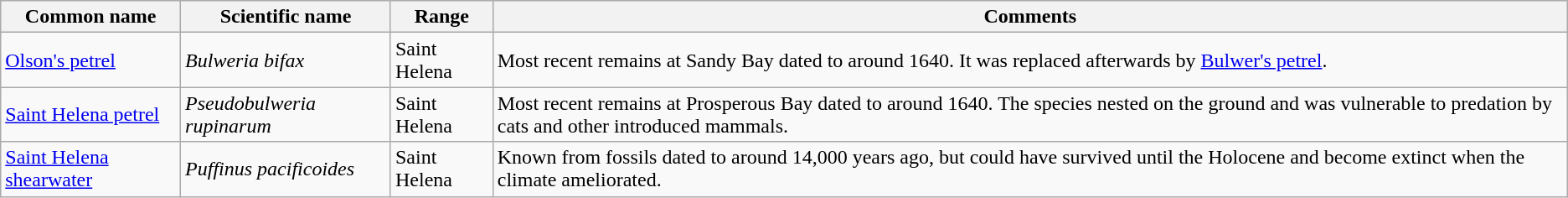<table class="wikitable">
<tr>
<th>Common name</th>
<th>Scientific name</th>
<th>Range</th>
<th class="unsortable">Comments</th>
</tr>
<tr>
<td><a href='#'>Olson's petrel</a></td>
<td><em>Bulweria bifax</em></td>
<td>Saint Helena</td>
<td>Most recent remains at Sandy Bay dated to around 1640. It was replaced afterwards by <a href='#'>Bulwer's petrel</a>.</td>
</tr>
<tr>
<td><a href='#'>Saint Helena petrel</a></td>
<td><em>Pseudobulweria rupinarum</em></td>
<td>Saint Helena</td>
<td>Most recent remains at Prosperous Bay dated to around 1640. The species nested on the ground and was vulnerable to predation by cats and other introduced mammals.</td>
</tr>
<tr>
<td><a href='#'>Saint Helena shearwater</a></td>
<td><em>Puffinus pacificoides</em></td>
<td>Saint Helena</td>
<td>Known from fossils dated to around 14,000 years ago, but could have survived until the Holocene and become extinct when the climate ameliorated.</td>
</tr>
</table>
